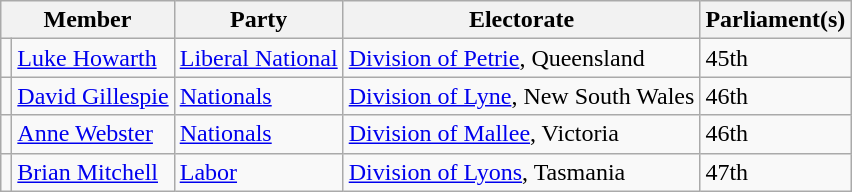<table class="wikitable">
<tr>
<th colspan="2">Member</th>
<th>Party</th>
<th>Electorate</th>
<th>Parliament(s)</th>
</tr>
<tr>
<td></td>
<td><a href='#'>Luke Howarth</a></td>
<td><a href='#'>Liberal National</a></td>
<td><a href='#'>Division of Petrie</a>, Queensland</td>
<td>45th</td>
</tr>
<tr>
<td></td>
<td><a href='#'>David Gillespie</a></td>
<td><a href='#'>Nationals</a></td>
<td><a href='#'>Division of Lyne</a>, New South Wales</td>
<td>46th </td>
</tr>
<tr>
<td></td>
<td><a href='#'>Anne Webster</a></td>
<td><a href='#'>Nationals</a></td>
<td><a href='#'>Division of Mallee</a>, Victoria</td>
<td>46th </td>
</tr>
<tr>
<td></td>
<td><a href='#'>Brian Mitchell</a></td>
<td><a href='#'>Labor</a></td>
<td><a href='#'>Division of Lyons</a>, Tasmania</td>
<td>47th</td>
</tr>
</table>
